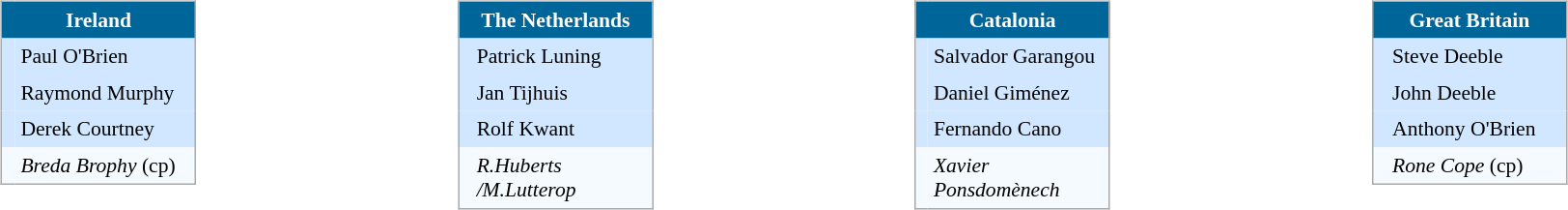<table width="100%" align=center>
<tr>
<td valign="top" width="22%"><br><table align=center cellpadding="4" cellspacing="0" style="background: #f9f9f9; border: 1px #aaa solid; border-collapse: collapse; font-size: 90%;" width=135>
<tr align=center style="background:#006699; color:white">
<th width=100% colspan=2> Ireland</th>
</tr>
<tr align=left style="background:#D0E7FF;">
<td><strong></strong></td>
<td>Paul O'Brien</td>
</tr>
<tr align=left style="background:#D0E7FF;">
<td><strong></strong></td>
<td>Raymond Murphy</td>
</tr>
<tr align=left style="background:#D0E7FF;">
<td><strong></strong></td>
<td>Derek Courtney</td>
</tr>
<tr align=left style="background:#F5FAFF;">
<td><strong></strong></td>
<td><em>Breda Brophy</em> (cp)</td>
</tr>
</table>
</td>
<td valign="top" width="22%"><br><table align=center cellpadding="4" cellspacing="0" style="background: #f9f9f9; border: 1px #aaa solid; border-collapse: collapse; font-size: 90%;" width=135>
<tr align=center style="background:#006699; color:white">
<th width=100% colspan=2> The Netherlands</th>
</tr>
<tr align=left style="background:#D0E7FF;">
<td><strong></strong></td>
<td>Patrick Luning</td>
</tr>
<tr align=left style="background:#D0E7FF;">
<td><strong></strong></td>
<td>Jan Tijhuis</td>
</tr>
<tr align=left style="background:#D0E7FF;">
<td><strong></strong></td>
<td>Rolf Kwant</td>
</tr>
<tr align=left style="background:#F5FAFF;">
<td><strong></strong></td>
<td><em>R.Huberts /M.Lutterop</em></td>
</tr>
</table>
</td>
<td valign="top" width="22%"><br><table align=center cellpadding="4" cellspacing="0" style="background: #f9f9f9; border: 1px #aaa solid; border-collapse: collapse; font-size: 90%;" width=135>
<tr align=center style="background:#006699; color:white">
<th width=100% colspan=2> Catalonia</th>
</tr>
<tr align=left style="background:#D0E7FF;">
<td><strong></strong></td>
<td>Salvador Garangou</td>
</tr>
<tr align=left style="background:#D0E7FF;">
<td><strong></strong></td>
<td>Daniel Giménez</td>
</tr>
<tr align=left style="background:#D0E7FF;">
<td><strong></strong></td>
<td>Fernando Cano</td>
</tr>
<tr align=left style="background:#F5FAFF;">
<td><strong></strong></td>
<td><em>Xavier Ponsdomènech</em></td>
</tr>
</table>
</td>
<td valign="top" width="22%"><br><table align=center cellpadding="4" cellspacing="0" style="background: #f9f9f9; border: 1px #aaa solid; border-collapse: collapse; font-size: 90%;" width=135>
<tr align=center style="background:#006699; color:white">
<th width=100% colspan=2> Great Britain</th>
</tr>
<tr align=left style="background:#D0E7FF;">
<td><strong></strong></td>
<td>Steve Deeble</td>
</tr>
<tr align=left style="background:#D0E7FF;">
<td><strong></strong></td>
<td>John Deeble</td>
</tr>
<tr align=left style="background:#D0E7FF;">
<td><strong></strong></td>
<td>Anthony O'Brien</td>
</tr>
<tr align=left style="background:#F5FAFF;">
<td><strong></strong></td>
<td><em>Rone Cope</em> (cp)</td>
</tr>
</table>
</td>
</tr>
</table>
